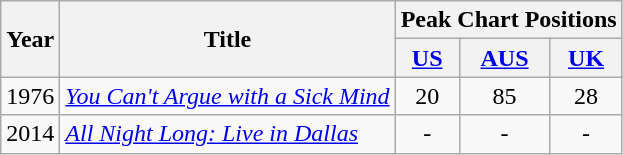<table class="wikitable">
<tr>
<th rowspan="2">Year</th>
<th rowspan="2">Title</th>
<th colspan="3">Peak Chart Positions</th>
</tr>
<tr>
<th><a href='#'>US</a><br></th>
<th><a href='#'>AUS</a></th>
<th><a href='#'>UK</a></th>
</tr>
<tr>
<td>1976</td>
<td><em><a href='#'>You Can't Argue with a Sick Mind</a></em></td>
<td style="text-align:center;">20</td>
<td style="text-align:center;">85</td>
<td style="text-align:center;">28</td>
</tr>
<tr>
<td>2014</td>
<td><em><a href='#'>All Night Long: Live in Dallas</a></em></td>
<td style="text-align:center;">-</td>
<td style="text-align:center;">-</td>
<td style="text-align:center;">-</td>
</tr>
</table>
